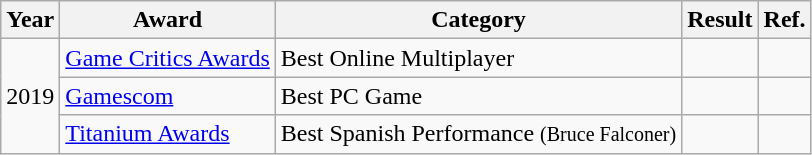<table class="wikitable sortable">
<tr>
<th>Year</th>
<th>Award</th>
<th>Category</th>
<th>Result</th>
<th>Ref.</th>
</tr>
<tr>
<td style="text-align:center;" rowspan="3">2019</td>
<td><a href='#'>Game Critics Awards</a></td>
<td>Best Online Multiplayer</td>
<td></td>
<td style="text-align:center;"></td>
</tr>
<tr>
<td><a href='#'>Gamescom</a></td>
<td>Best PC Game</td>
<td></td>
<td style="text-align:center;"></td>
</tr>
<tr>
<td><a href='#'>Titanium Awards</a></td>
<td>Best Spanish Performance <small>(Bruce Falconer)</small></td>
<td></td>
<td style="text-align:center;"></td>
</tr>
</table>
